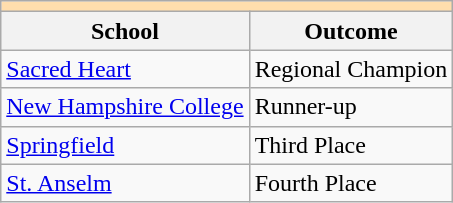<table class="wikitable" style="float:left; margin-right:1em;">
<tr>
<th colspan="3" style="background:#ffdead;"></th>
</tr>
<tr>
<th>School</th>
<th>Outcome</th>
</tr>
<tr>
<td><a href='#'>Sacred Heart</a></td>
<td>Regional Champion</td>
</tr>
<tr>
<td><a href='#'>New Hampshire College</a></td>
<td>Runner-up</td>
</tr>
<tr>
<td><a href='#'>Springfield</a></td>
<td>Third Place</td>
</tr>
<tr>
<td><a href='#'>St. Anselm</a></td>
<td>Fourth Place</td>
</tr>
</table>
